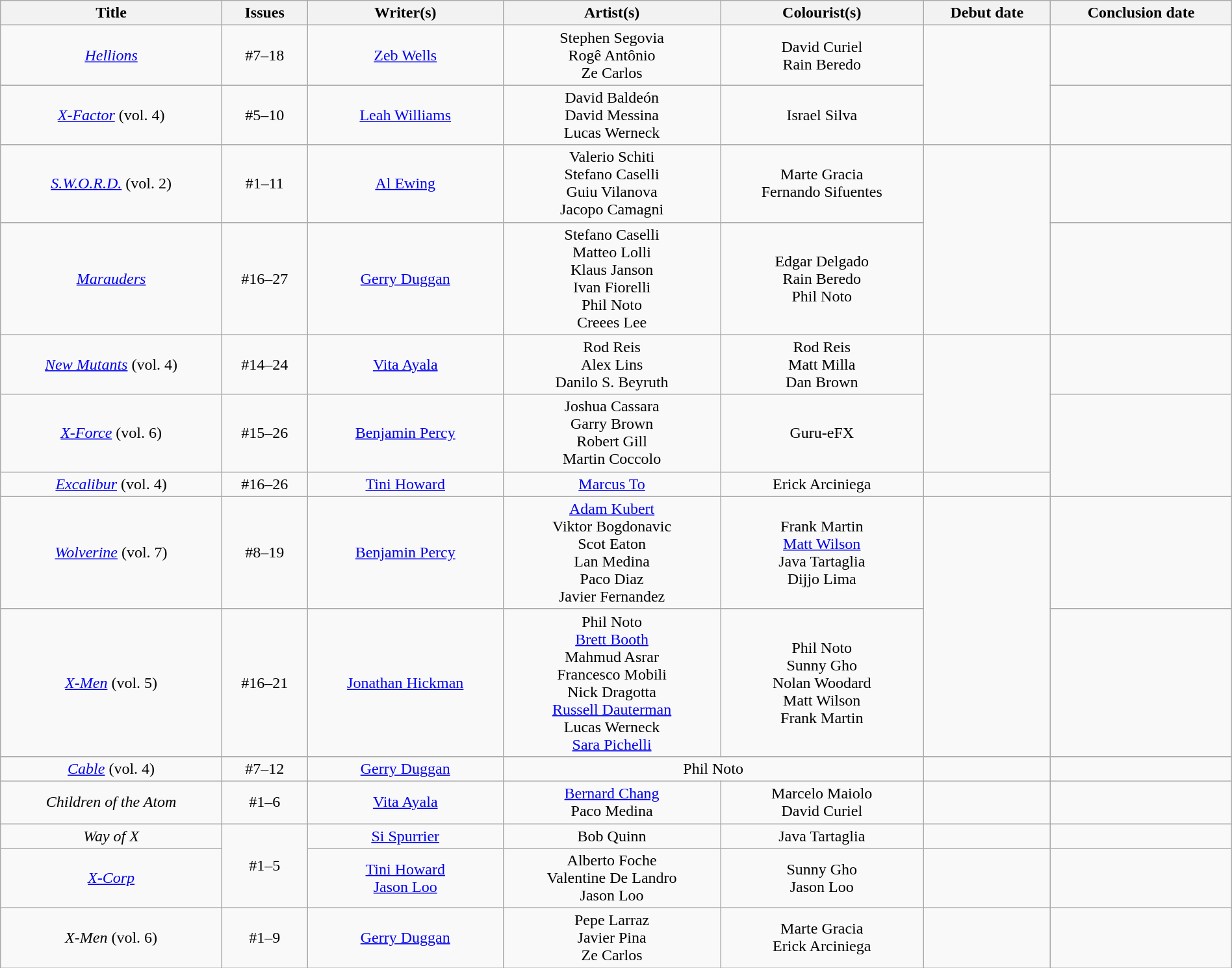<table class="wikitable" style="text-align:center; width:100%">
<tr>
<th scope="col">Title</th>
<th scope="col">Issues</th>
<th scope="col">Writer(s)</th>
<th scope="col">Artist(s)</th>
<th scope="col">Colourist(s)</th>
<th scope="col">Debut date</th>
<th scope="col">Conclusion date</th>
</tr>
<tr>
<td><em><a href='#'>Hellions</a></em></td>
<td>#7–18</td>
<td><a href='#'>Zeb Wells</a></td>
<td>Stephen Segovia<br>Rogê Antônio<br>Ze Carlos</td>
<td>David Curiel<br>Rain Beredo</td>
<td rowspan="2"></td>
<td></td>
</tr>
<tr>
<td><em><a href='#'>X-Factor</a></em> (vol. 4)</td>
<td>#5–10</td>
<td><a href='#'>Leah Williams</a></td>
<td>David Baldeón<br>David Messina<br>Lucas Werneck</td>
<td>Israel Silva</td>
<td></td>
</tr>
<tr>
<td><em><a href='#'>S.W.O.R.D.</a></em> (vol. 2)</td>
<td>#1–11</td>
<td><a href='#'>Al Ewing</a></td>
<td>Valerio Schiti<br>Stefano Caselli<br>Guiu Vilanova<br>Jacopo Camagni</td>
<td>Marte Gracia<br>Fernando Sifuentes</td>
<td rowspan="2"></td>
<td></td>
</tr>
<tr>
<td><em><a href='#'>Marauders</a></em></td>
<td>#16–27 </td>
<td><a href='#'>Gerry Duggan</a><br></td>
<td>Stefano Caselli<br>Matteo Lolli<br>Klaus Janson<br>Ivan Fiorelli<br>Phil Noto<br>Creees Lee</td>
<td>Edgar Delgado<br>Rain Beredo<br>Phil Noto</td>
<td></td>
</tr>
<tr>
<td><em><a href='#'>New Mutants</a></em> (vol. 4)</td>
<td>#14–24</td>
<td><a href='#'>Vita Ayala</a></td>
<td>Rod Reis<br>Alex Lins<br>Danilo S. Beyruth</td>
<td>Rod Reis<br>Matt Milla<br>Dan Brown</td>
<td rowspan="2"></td>
<td></td>
</tr>
<tr>
<td><em><a href='#'>X-Force</a></em> (vol. 6)</td>
<td>#15–26</td>
<td><a href='#'>Benjamin Percy</a></td>
<td>Joshua Cassara<br>Garry Brown<br>Robert Gill<br>Martin Coccolo</td>
<td>Guru-eFX</td>
<td rowspan="2"></td>
</tr>
<tr>
<td><em><a href='#'>Excalibur</a></em> (vol. 4)</td>
<td>#16–26</td>
<td><a href='#'>Tini Howard</a></td>
<td><a href='#'>Marcus To</a></td>
<td>Erick Arciniega</td>
<td></td>
</tr>
<tr>
<td><em><a href='#'>Wolverine</a></em> (vol. 7)</td>
<td>#8–19</td>
<td><a href='#'>Benjamin Percy</a></td>
<td><a href='#'>Adam Kubert</a><br>Viktor Bogdonavic<br>Scot Eaton<br>Lan Medina<br>Paco Diaz<br>Javier Fernandez</td>
<td>Frank Martin<br><a href='#'>Matt Wilson</a><br>Java Tartaglia<br>Dijjo Lima</td>
<td rowspan="2"></td>
<td></td>
</tr>
<tr>
<td><em><a href='#'>X-Men</a></em> (vol. 5)</td>
<td>#16–21</td>
<td><a href='#'>Jonathan Hickman</a></td>
<td>Phil Noto<br><a href='#'>Brett Booth</a><br>Mahmud Asrar<br>Francesco Mobili<br>Nick Dragotta<br><a href='#'>Russell Dauterman</a><br>Lucas Werneck<br><a href='#'>Sara Pichelli</a></td>
<td>Phil Noto<br>Sunny Gho<br>Nolan Woodard<br>Matt Wilson<br>Frank Martin</td>
<td></td>
</tr>
<tr>
<td><em><a href='#'>Cable</a></em> (vol. 4)</td>
<td>#7–12</td>
<td><a href='#'>Gerry Duggan</a></td>
<td colspan="2">Phil Noto</td>
<td></td>
<td></td>
</tr>
<tr>
<td><em>Children of the Atom</em></td>
<td>#1–6</td>
<td><a href='#'>Vita Ayala</a></td>
<td><a href='#'>Bernard Chang</a><br>Paco Medina</td>
<td>Marcelo Maiolo<br>David Curiel</td>
<td></td>
<td></td>
</tr>
<tr>
<td><em>Way of X</em></td>
<td rowspan="2">#1–5</td>
<td><a href='#'>Si Spurrier</a></td>
<td>Bob Quinn</td>
<td>Java Tartaglia</td>
<td></td>
<td></td>
</tr>
<tr>
<td><em><a href='#'>X-Corp</a></em></td>
<td><a href='#'>Tini Howard</a><br><a href='#'>Jason Loo</a></td>
<td>Alberto Foche<br>Valentine De Landro<br>Jason Loo</td>
<td>Sunny Gho<br>Jason Loo</td>
<td></td>
<td></td>
</tr>
<tr>
<td><em>X-Men</em> (vol. 6)</td>
<td>#1–9</td>
<td><a href='#'>Gerry Duggan</a></td>
<td>Pepe Larraz<br>Javier Pina<br>Ze Carlos</td>
<td>Marte Gracia<br>Erick Arciniega</td>
<td></td>
<td></td>
</tr>
</table>
